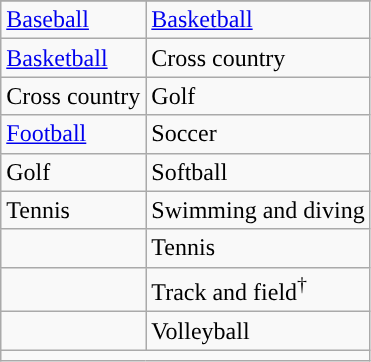<table class="wikitable" style= "">
<tr>
</tr>
<tr>
<td><a href='#'>Baseball</a></td>
<td><a href='#'>Basketball</a></td>
</tr>
<tr>
<td><a href='#'>Basketball</a></td>
<td>Cross country</td>
</tr>
<tr>
<td>Cross country</td>
<td>Golf</td>
</tr>
<tr>
<td><a href='#'>Football</a></td>
<td>Soccer</td>
</tr>
<tr>
<td>Golf</td>
<td>Softball</td>
</tr>
<tr>
<td>Tennis</td>
<td>Swimming and diving</td>
</tr>
<tr>
<td></td>
<td>Tennis</td>
</tr>
<tr>
<td></td>
<td>Track and field<sup>†</sup></td>
</tr>
<tr>
<td></td>
<td>Volleyball</td>
</tr>
<tr>
<td colspan="2"></td>
</tr>
</table>
